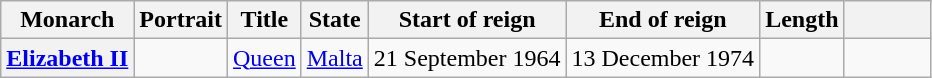<table class="wikitable sortable">
<tr>
<th>Monarch</th>
<th>Portrait</th>
<th>Title</th>
<th>State</th>
<th>Start of reign</th>
<th>End of reign</th>
<th>Length</th>
<th class="unsortable" width=50px></th>
</tr>
<tr>
<th><a href='#'>Elizabeth II</a></th>
<td></td>
<td><a href='#'>Queen</a></td>
<td><a href='#'>Malta</a></td>
<td>21 September 1964</td>
<td>13 December 1974</td>
<td></td>
<td></td>
</tr>
</table>
